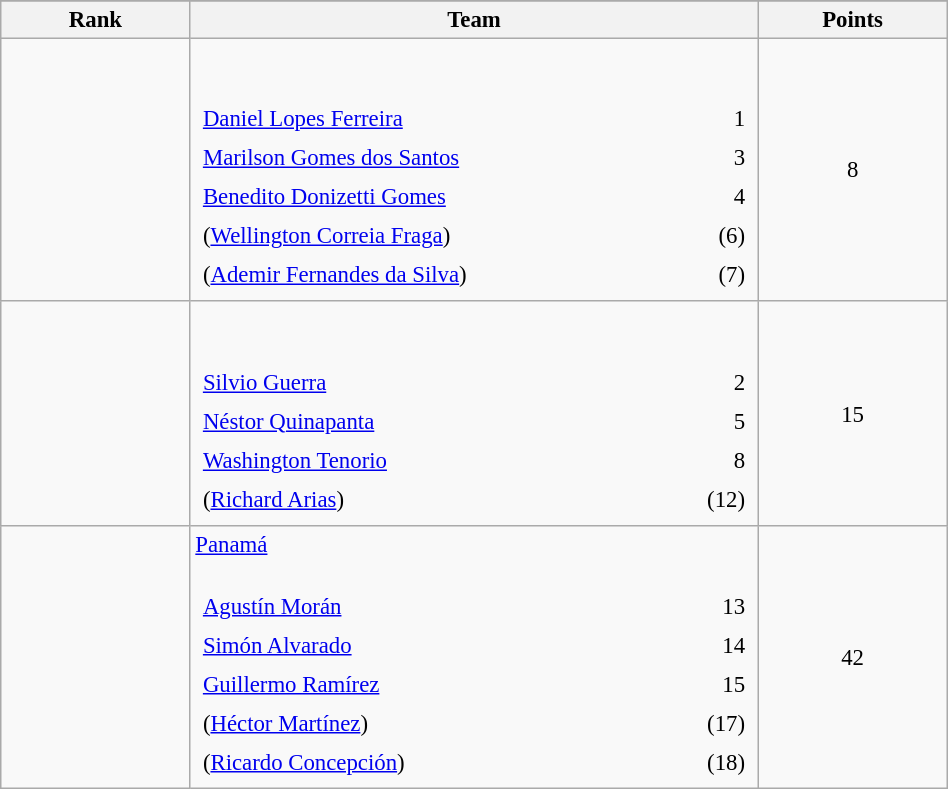<table class="wikitable sortable" style=" text-align:center; font-size:95%;" width="50%">
<tr>
</tr>
<tr>
<th width=10%>Rank</th>
<th width=30%>Team</th>
<th width=10%>Points</th>
</tr>
<tr>
<td align=center></td>
<td align=left> <br><br><table width=100%>
<tr>
<td align=left style="border:0"><a href='#'>Daniel Lopes Ferreira</a></td>
<td align=right style="border:0">1</td>
</tr>
<tr>
<td align=left style="border:0"><a href='#'>Marilson Gomes dos Santos</a></td>
<td align=right style="border:0">3</td>
</tr>
<tr>
<td align=left style="border:0"><a href='#'>Benedito Donizetti Gomes</a></td>
<td align=right style="border:0">4</td>
</tr>
<tr>
<td align=left style="border:0">(<a href='#'>Wellington Correia Fraga</a>)</td>
<td align=right style="border:0">(6)</td>
</tr>
<tr>
<td align=left style="border:0">(<a href='#'>Ademir Fernandes da Silva</a>)</td>
<td align=right style="border:0">(7)</td>
</tr>
</table>
</td>
<td>8</td>
</tr>
<tr>
<td align=center></td>
<td align=left> <br><br><table width=100%>
<tr>
<td align=left style="border:0"><a href='#'>Silvio Guerra</a></td>
<td align=right style="border:0">2</td>
</tr>
<tr>
<td align=left style="border:0"><a href='#'>Néstor Quinapanta</a></td>
<td align=right style="border:0">5</td>
</tr>
<tr>
<td align=left style="border:0"><a href='#'>Washington Tenorio</a></td>
<td align=right style="border:0">8</td>
</tr>
<tr>
<td align=left style="border:0">(<a href='#'>Richard Arias</a>)</td>
<td align=right style="border:0">(12)</td>
</tr>
</table>
</td>
<td>15</td>
</tr>
<tr>
<td align=center></td>
<td align=left> <a href='#'>Panamá</a> <br><br><table width=100%>
<tr>
<td align=left style="border:0"><a href='#'>Agustín Morán</a></td>
<td align=right style="border:0">13</td>
</tr>
<tr>
<td align=left style="border:0"><a href='#'>Simón Alvarado</a></td>
<td align=right style="border:0">14</td>
</tr>
<tr>
<td align=left style="border:0"><a href='#'>Guillermo Ramírez</a></td>
<td align=right style="border:0">15</td>
</tr>
<tr>
<td align=left style="border:0">(<a href='#'>Héctor Martínez</a>)</td>
<td align=right style="border:0">(17)</td>
</tr>
<tr>
<td align=left style="border:0">(<a href='#'>Ricardo Concepción</a>)</td>
<td align=right style="border:0">(18)</td>
</tr>
</table>
</td>
<td>42</td>
</tr>
</table>
